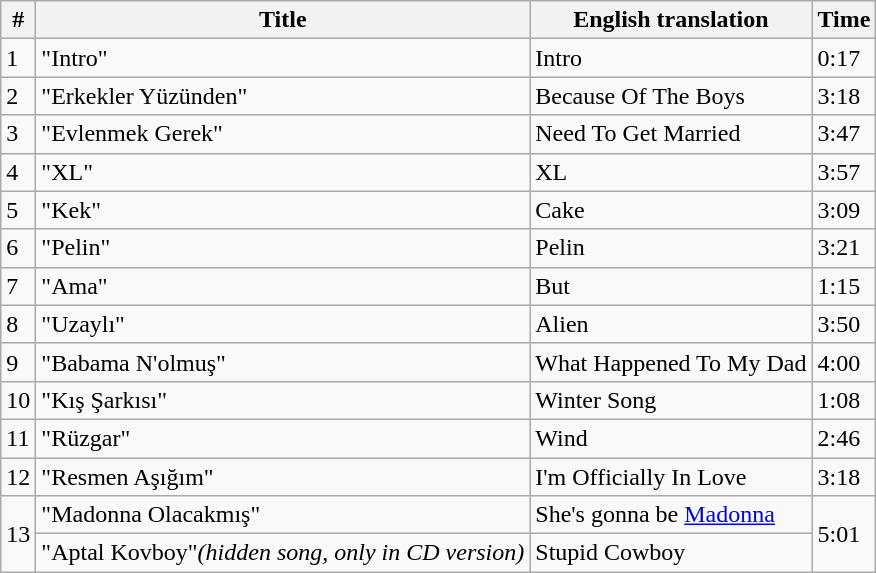<table class="wikitable">
<tr>
<th>#</th>
<th>Title</th>
<th>English translation</th>
<th>Time</th>
</tr>
<tr>
<td>1</td>
<td>"Intro"</td>
<td>Intro</td>
<td>0:17</td>
</tr>
<tr>
<td>2</td>
<td>"Erkekler Yüzünden"</td>
<td>Because Of The Boys</td>
<td>3:18</td>
</tr>
<tr>
<td>3</td>
<td>"Evlenmek Gerek"</td>
<td>Need To Get Married</td>
<td>3:47</td>
</tr>
<tr>
<td>4</td>
<td>"XL"</td>
<td>XL</td>
<td>3:57</td>
</tr>
<tr>
<td>5</td>
<td>"Kek"</td>
<td>Cake</td>
<td>3:09</td>
</tr>
<tr>
<td>6</td>
<td>"Pelin"</td>
<td>Pelin</td>
<td>3:21</td>
</tr>
<tr>
<td>7</td>
<td>"Ama"</td>
<td>But</td>
<td>1:15</td>
</tr>
<tr>
<td>8</td>
<td>"Uzaylı"</td>
<td>Alien</td>
<td>3:50</td>
</tr>
<tr>
<td>9</td>
<td>"Babama N'olmuş"</td>
<td>What Happened To My Dad</td>
<td>4:00</td>
</tr>
<tr>
<td>10</td>
<td>"Kış Şarkısı"</td>
<td>Winter Song</td>
<td>1:08</td>
</tr>
<tr>
<td>11</td>
<td>"Rüzgar"</td>
<td>Wind</td>
<td>2:46</td>
</tr>
<tr>
<td>12</td>
<td>"Resmen Aşığım"</td>
<td>I'm Officially In Love</td>
<td>3:18</td>
</tr>
<tr>
<td rowspan="2">13</td>
<td>"Madonna Olacakmış"</td>
<td>She's gonna be <a href='#'>Madonna</a></td>
<td rowspan="2">5:01</td>
</tr>
<tr>
<td>"Aptal Kovboy"<em>(hidden song, only in CD version)</em></td>
<td>Stupid Cowboy</td>
</tr>
</table>
